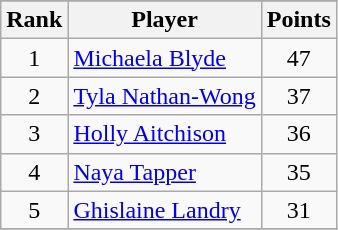<table class="wikitable sortable">
<tr>
</tr>
<tr>
<th>Rank</th>
<th>Player</th>
<th>Points</th>
</tr>
<tr>
<td align=center>1</td>
<td> <a href='#'>Michaela Blyde</a></td>
<td align=center>47</td>
</tr>
<tr>
<td align=center>2</td>
<td> <a href='#'>Tyla Nathan-Wong</a></td>
<td align=center>37</td>
</tr>
<tr>
<td align=center>3</td>
<td> <a href='#'>Holly Aitchison</a></td>
<td align=center>36</td>
</tr>
<tr>
<td align=center>4</td>
<td> <a href='#'>Naya Tapper</a></td>
<td align=center>35</td>
</tr>
<tr>
<td align=center>5</td>
<td> <a href='#'>Ghislaine Landry</a></td>
<td align=center>31</td>
</tr>
<tr>
</tr>
</table>
